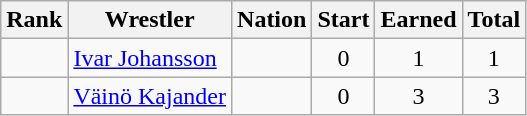<table class="wikitable sortable" style="text-align:center;">
<tr>
<th>Rank</th>
<th>Wrestler</th>
<th>Nation</th>
<th>Start</th>
<th>Earned</th>
<th>Total</th>
</tr>
<tr>
<td></td>
<td align=left><a href='#'>Ivar Johansson</a></td>
<td align=left></td>
<td>0</td>
<td>1</td>
<td>1</td>
</tr>
<tr>
<td></td>
<td align=left><a href='#'>Väinö Kajander</a></td>
<td align=left></td>
<td>0</td>
<td>3</td>
<td>3</td>
</tr>
</table>
